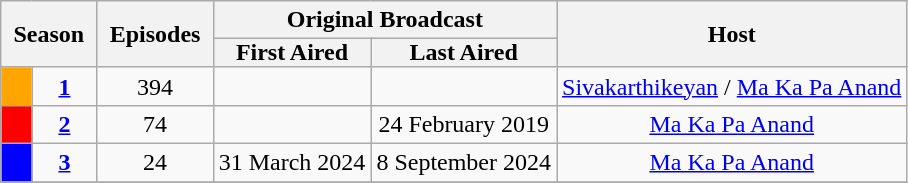<table class="wikitable" style="text-align:center">
<tr>
<th style="padding: 0 8px" colspan="2" rowspan="2">Season</th>
<th style="padding: 0 8px" rowspan="2">Episodes</th>
<th colspan="2">Original Broadcast</th>
<th rowspan="2">Host</th>
</tr>
<tr>
<th style="padding: 0 8px">First Aired</th>
<th style="padding: 0 8px">Last Aired</th>
</tr>
<tr>
<td style="background:Orange"></td>
<td align="center"><strong><a href='#'>1</a></strong></td>
<td>394</td>
<td align="center"></td>
<td align="center"></td>
<td><a href='#'>Sivakarthikeyan</a> / <a href='#'>Ma Ka Pa Anand</a></td>
</tr>
<tr>
<td style="background:Red"></td>
<td align="center"><strong><a href='#'>2</a></strong></td>
<td>74</td>
<td align="center"></td>
<td>24 February 2019</td>
<td><a href='#'>Ma Ka Pa Anand</a></td>
</tr>
<tr>
<td style="background:Blue"></td>
<td align="center"><strong><a href='#'>3</a></strong></td>
<td>24</td>
<td align="center">31 March 2024</td>
<td>8 September 2024</td>
<td><a href='#'>Ma Ka Pa Anand</a></td>
</tr>
<tr>
</tr>
</table>
